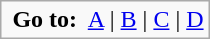<table class=wikitable style="margin: 1em auto 1em auto;">
<tr>
<td align=center> <strong>Go to:</strong>  <a href='#'>A</a> | <a href='#'>B</a> | <a href='#'>C</a> | <a href='#'>D</a></td>
</tr>
</table>
